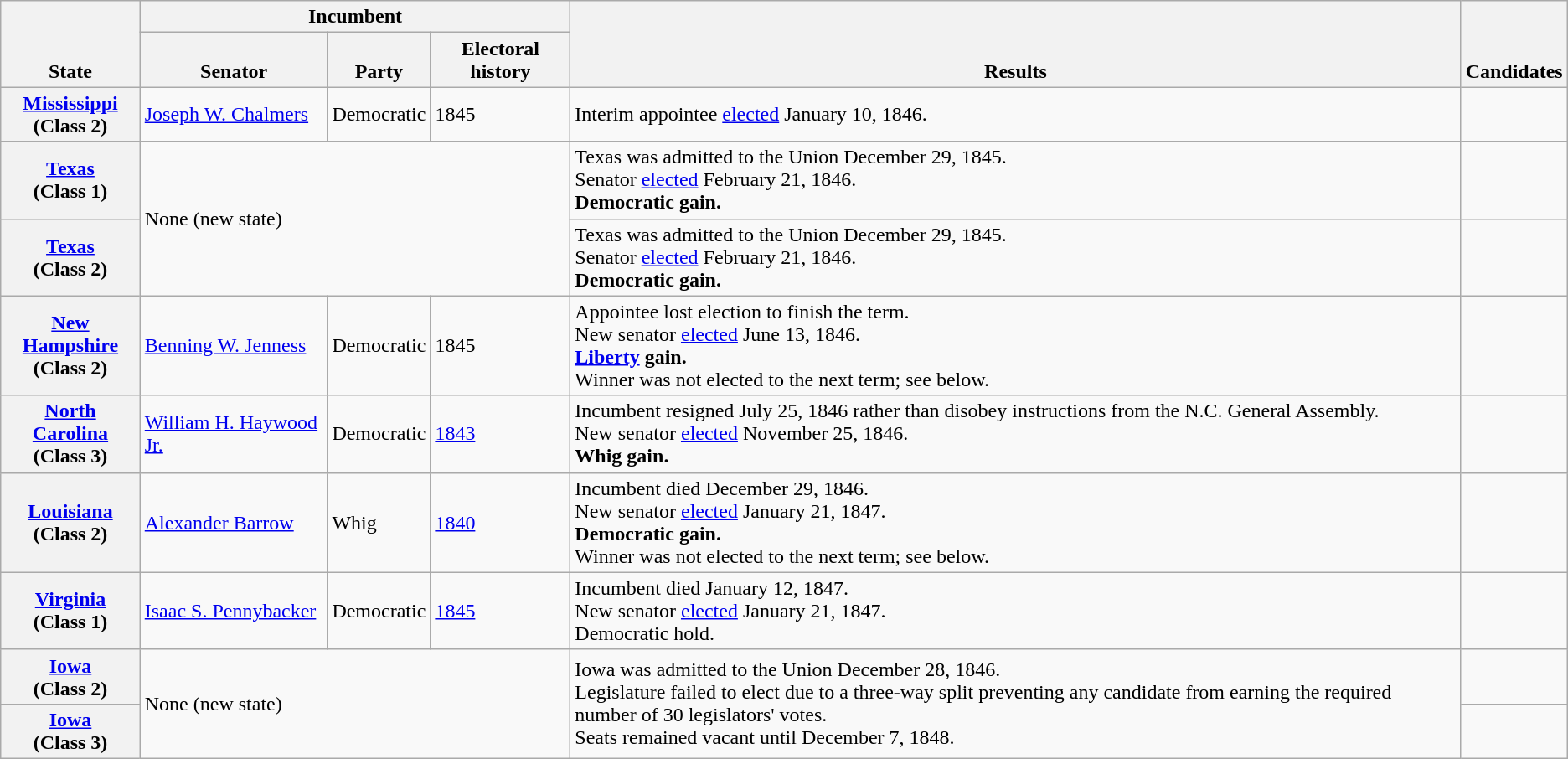<table class=wikitable>
<tr valign=bottom>
<th rowspan=2>State</th>
<th colspan=3>Incumbent</th>
<th rowspan=2>Results</th>
<th rowspan=2>Candidates</th>
</tr>
<tr valign=bottom>
<th>Senator</th>
<th>Party</th>
<th>Electoral history</th>
</tr>
<tr>
<th><a href='#'>Mississippi</a><br>(Class 2)</th>
<td><a href='#'>Joseph W. Chalmers</a></td>
<td>Democratic</td>
<td>1845 </td>
<td>Interim appointee <a href='#'>elected</a> January 10, 1846.</td>
<td nowrap></td>
</tr>
<tr>
<th><a href='#'>Texas</a><br>(Class 1)</th>
<td colspan=3 rowspan=2>None (new state)</td>
<td>Texas was admitted to the Union December 29, 1845.<br>Senator <a href='#'>elected</a> February 21, 1846.<br><strong>Democratic gain.</strong></td>
<td nowrap></td>
</tr>
<tr>
<th><a href='#'>Texas</a><br>(Class 2)</th>
<td>Texas was admitted to the Union December 29, 1845.<br>Senator <a href='#'>elected</a> February 21, 1846.<br><strong>Democratic gain.</strong></td>
<td nowrap></td>
</tr>
<tr>
<th><a href='#'>New Hampshire</a><br>(Class 2)</th>
<td><a href='#'>Benning W. Jenness</a></td>
<td>Democratic</td>
<td>1845 </td>
<td>Appointee lost election to finish the term.<br>New senator <a href='#'>elected</a> June 13, 1846.<br><strong><a href='#'>Liberty</a> gain.</strong><br>Winner was not elected to the next term; see below.</td>
<td nowrap></td>
</tr>
<tr>
<th><a href='#'>North Carolina</a><br>(Class 3)</th>
<td><a href='#'>William H. Haywood Jr.</a></td>
<td>Democratic</td>
<td><a href='#'>1843</a></td>
<td>Incumbent resigned July 25, 1846 rather than disobey instructions from the N.C. General Assembly.<br>New senator <a href='#'>elected</a> November 25, 1846.<br><strong>Whig gain.</strong></td>
<td nowrap></td>
</tr>
<tr>
<th><a href='#'>Louisiana</a><br>(Class 2)</th>
<td><a href='#'>Alexander Barrow</a></td>
<td>Whig</td>
<td><a href='#'>1840</a></td>
<td>Incumbent died December 29, 1846.<br>New senator <a href='#'>elected</a> January 21, 1847.<br><strong>Democratic gain.</strong><br>Winner was not elected to the next term; see below.</td>
<td nowrap></td>
</tr>
<tr>
<th><a href='#'>Virginia</a><br>(Class 1)</th>
<td><a href='#'>Isaac S. Pennybacker</a></td>
<td>Democratic</td>
<td><a href='#'>1845 </a></td>
<td>Incumbent died January 12, 1847.<br>New senator <a href='#'>elected</a> January 21, 1847.<br>Democratic hold.</td>
<td nowrap></td>
</tr>
<tr>
<th><a href='#'>Iowa</a><br>(Class 2)</th>
<td colspan=3 rowspan=2>None (new state)</td>
<td rowspan=2 >Iowa was admitted to the Union December 28, 1846.<br>Legislature failed to elect due to a three-way split preventing any candidate from earning the required number of 30 legislators' votes.<br>Seats remained vacant until December 7, 1848.</td>
<td nowrap></td>
</tr>
<tr>
<th><a href='#'>Iowa</a><br>(Class 3)</th>
<td nowrap></td>
</tr>
</table>
